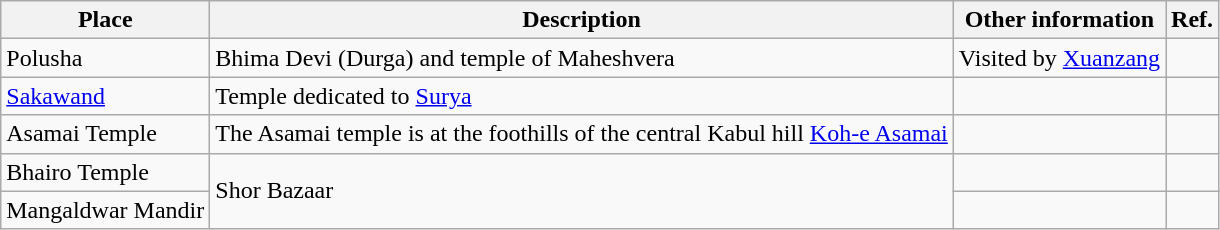<table class="wikitable">
<tr>
<th>Place</th>
<th>Description</th>
<th>Other information</th>
<th>Ref.</th>
</tr>
<tr>
<td>Polusha</td>
<td>Bhima Devi (Durga) and temple of Maheshvera</td>
<td>Visited by <a href='#'>Xuanzang</a></td>
<td></td>
</tr>
<tr>
<td><a href='#'>Sakawand</a></td>
<td>Temple dedicated to <a href='#'>Surya</a></td>
<td></td>
<td></td>
</tr>
<tr>
<td>Asamai Temple</td>
<td>The Asamai temple is at the foothills of the central Kabul hill <a href='#'>Koh-e Asamai</a></td>
<td></td>
<td></td>
</tr>
<tr>
<td>Bhairo Temple</td>
<td rowspan="2">Shor Bazaar</td>
<td></td>
<td></td>
</tr>
<tr>
<td>Mangaldwar Mandir</td>
<td></td>
<td></td>
</tr>
</table>
